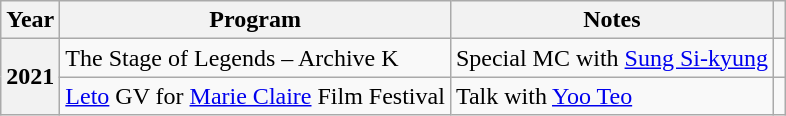<table class="wikitable plainrowheaders sortable">
<tr>
<th>Year</th>
<th>Program</th>
<th class="unsortable">Notes</th>
<th class="unsortable"></th>
</tr>
<tr>
<th rowspan="2" scope= "row">2021</th>
<td>The Stage of Legends – Archive K</td>
<td>Special MC with <a href='#'>Sung Si-kyung</a></td>
<td></td>
</tr>
<tr>
<td><a href='#'>Leto</a> GV for <a href='#'>Marie Claire</a> Film Festival</td>
<td>Talk with <a href='#'>Yoo Teo</a></td>
<td></td>
</tr>
</table>
